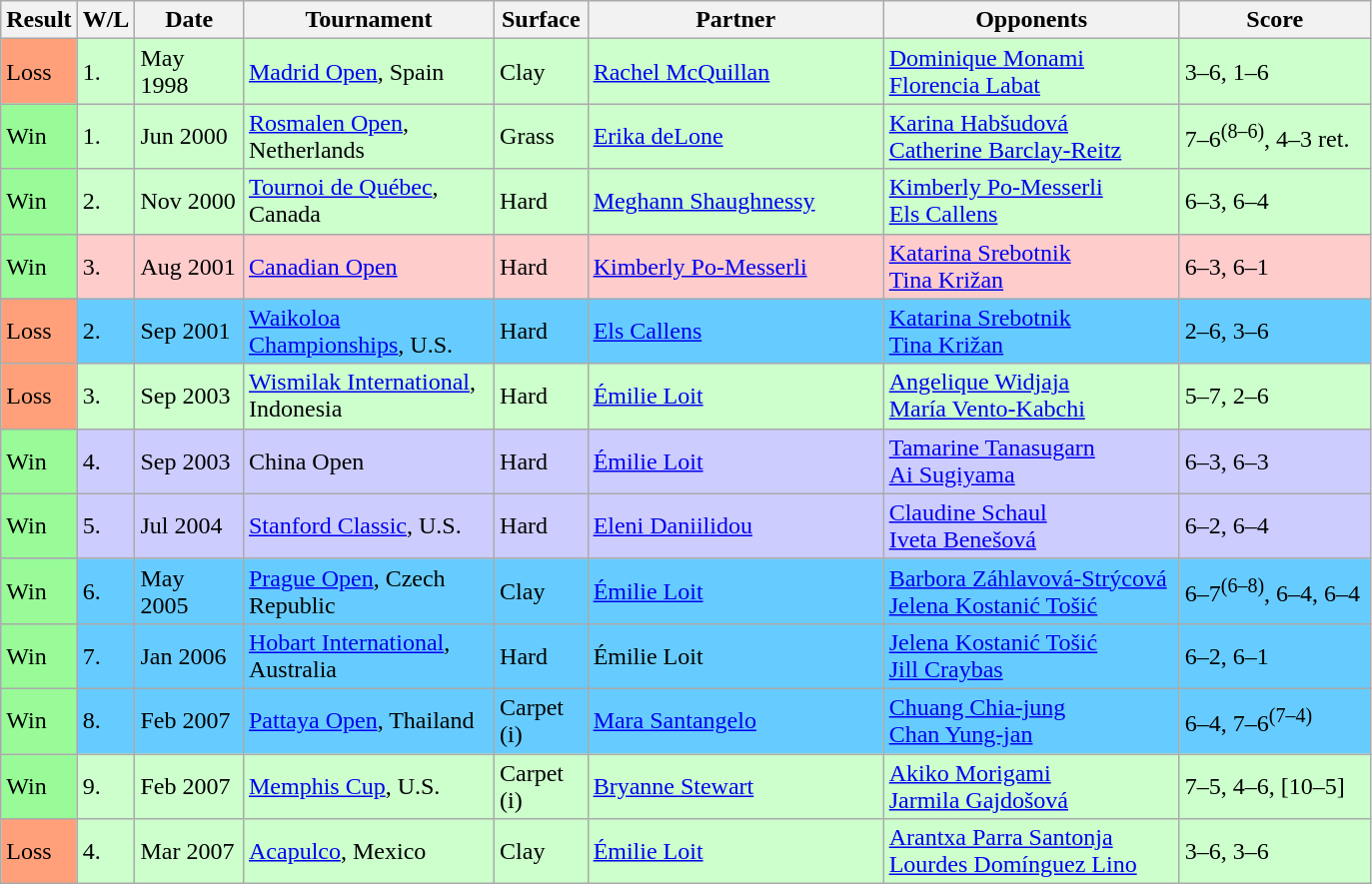<table class="sortable wikitable">
<tr>
<th style="width:40px">Result</th>
<th style="width:30px" class="unsortable">W/L</th>
<th style="width:65px">Date</th>
<th style="width:160px">Tournament</th>
<th style="width:55px">Surface</th>
<th style="width:190px">Partner</th>
<th style="width:190px">Opponents</th>
<th style="width:120px" class="unsortable">Score</th>
</tr>
<tr style="background:#ccffcc;">
<td style="background:#ffa07a;">Loss</td>
<td>1.</td>
<td>May 1998</td>
<td><a href='#'>Madrid Open</a>, Spain</td>
<td>Clay</td>
<td> <a href='#'>Rachel McQuillan</a></td>
<td> <a href='#'>Dominique Monami</a><br> <a href='#'>Florencia Labat</a></td>
<td>3–6, 1–6</td>
</tr>
<tr style="background:#ccffcc;">
<td style="background:#98fb98;">Win</td>
<td>1.</td>
<td>Jun 2000</td>
<td><a href='#'>Rosmalen Open</a>, Netherlands</td>
<td>Grass</td>
<td> <a href='#'>Erika deLone</a></td>
<td> <a href='#'>Karina Habšudová</a><br> <a href='#'>Catherine Barclay-Reitz</a></td>
<td>7–6<sup>(8–6)</sup>, 4–3 ret.</td>
</tr>
<tr style="background:#ccffcc;">
<td style="background:#98fb98;">Win</td>
<td>2.</td>
<td>Nov 2000</td>
<td><a href='#'>Tournoi de Québec</a>, Canada</td>
<td>Hard</td>
<td> <a href='#'>Meghann Shaughnessy</a></td>
<td> <a href='#'>Kimberly Po-Messerli</a><br> <a href='#'>Els Callens</a></td>
<td>6–3, 6–4</td>
</tr>
<tr style="background:#ffcccc;">
<td style="background:#98fb98;">Win</td>
<td>3.</td>
<td>Aug 2001</td>
<td><a href='#'>Canadian Open</a></td>
<td>Hard</td>
<td> <a href='#'>Kimberly Po-Messerli</a></td>
<td> <a href='#'>Katarina Srebotnik</a><br> <a href='#'>Tina Križan</a></td>
<td>6–3, 6–1</td>
</tr>
<tr style="background:#66ccff;">
<td style="background:#ffa07a;">Loss</td>
<td>2.</td>
<td>Sep 2001</td>
<td><a href='#'>Waikoloa Championships</a>, U.S.</td>
<td>Hard</td>
<td> <a href='#'>Els Callens</a></td>
<td> <a href='#'>Katarina Srebotnik</a><br> <a href='#'>Tina Križan</a></td>
<td>2–6, 3–6</td>
</tr>
<tr style="background:#ccffcc;">
<td style="background:#ffa07a;">Loss</td>
<td>3.</td>
<td>Sep 2003</td>
<td><a href='#'>Wismilak International</a>, Indonesia</td>
<td>Hard</td>
<td> <a href='#'>Émilie Loit</a></td>
<td> <a href='#'>Angelique Widjaja</a><br> <a href='#'>María Vento-Kabchi</a></td>
<td>5–7, 2–6</td>
</tr>
<tr style="background:#ccccff;">
<td style="background:#98fb98;">Win</td>
<td>4.</td>
<td>Sep 2003</td>
<td>China Open</td>
<td>Hard</td>
<td> <a href='#'>Émilie Loit</a></td>
<td> <a href='#'>Tamarine Tanasugarn</a><br> <a href='#'>Ai Sugiyama</a></td>
<td>6–3, 6–3</td>
</tr>
<tr style="background:#ccccff;">
<td style="background:#98fb98;">Win</td>
<td>5.</td>
<td>Jul 2004</td>
<td><a href='#'>Stanford Classic</a>, U.S.</td>
<td>Hard</td>
<td> <a href='#'>Eleni Daniilidou</a></td>
<td> <a href='#'>Claudine Schaul</a><br> <a href='#'>Iveta Benešová</a></td>
<td>6–2, 6–4</td>
</tr>
<tr style="background:#66ccff;">
<td style="background:#98fb98;">Win</td>
<td>6.</td>
<td>May 2005</td>
<td><a href='#'>Prague Open</a>, Czech Republic</td>
<td>Clay</td>
<td> <a href='#'>Émilie Loit</a></td>
<td> <a href='#'>Barbora Záhlavová-Strýcová</a><br> <a href='#'>Jelena Kostanić Tošić</a></td>
<td>6–7<sup>(6–8)</sup>, 6–4, 6–4</td>
</tr>
<tr style="background:#66ccff;">
<td style="background:#98fb98;">Win</td>
<td>7.</td>
<td>Jan 2006</td>
<td><a href='#'>Hobart International</a>, Australia</td>
<td>Hard</td>
<td> Émilie Loit</td>
<td> <a href='#'>Jelena Kostanić Tošić</a><br> <a href='#'>Jill Craybas</a></td>
<td>6–2, 6–1</td>
</tr>
<tr style="background:#66ccff;">
<td style="background:#98fb98;">Win</td>
<td>8.</td>
<td>Feb 2007</td>
<td><a href='#'>Pattaya Open</a>, Thailand</td>
<td>Carpet (i)</td>
<td> <a href='#'>Mara Santangelo</a></td>
<td> <a href='#'>Chuang Chia-jung</a><br> <a href='#'>Chan Yung-jan</a></td>
<td>6–4, 7–6<sup>(7–4)</sup></td>
</tr>
<tr style="background:#ccffcc;">
<td style="background:#98fb98;">Win</td>
<td>9.</td>
<td>Feb 2007</td>
<td><a href='#'>Memphis Cup</a>, U.S.</td>
<td>Carpet (i)</td>
<td> <a href='#'>Bryanne Stewart</a></td>
<td> <a href='#'>Akiko Morigami</a><br> <a href='#'>Jarmila Gajdošová</a></td>
<td>7–5, 4–6, [10–5]</td>
</tr>
<tr style="background:#ccffcc;">
<td style="background:#ffa07a;">Loss</td>
<td>4.</td>
<td>Mar 2007</td>
<td><a href='#'>Acapulco</a>, Mexico</td>
<td>Clay</td>
<td> <a href='#'>Émilie Loit</a></td>
<td> <a href='#'>Arantxa Parra Santonja</a><br> <a href='#'>Lourdes Domínguez Lino</a></td>
<td>3–6, 3–6</td>
</tr>
</table>
